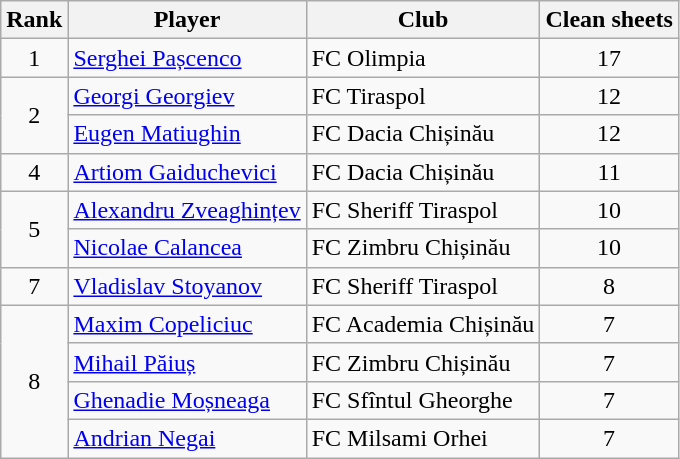<table class="wikitable" style="text-align:center">
<tr>
<th>Rank</th>
<th>Player</th>
<th>Club</th>
<th>Clean sheets</th>
</tr>
<tr>
<td rowspan="1">1</td>
<td align="left"> <a href='#'>Serghei Pașcenco</a></td>
<td align="left">FC Olimpia</td>
<td>17</td>
</tr>
<tr>
<td rowspan="2">2</td>
<td align="left"> <a href='#'>Georgi Georgiev</a></td>
<td align="left">FC Tiraspol</td>
<td>12</td>
</tr>
<tr>
<td align="left"> <a href='#'>Eugen Matiughin</a></td>
<td align="left">FC Dacia Chișinău</td>
<td>12</td>
</tr>
<tr>
<td rowspan="1">4</td>
<td align="left"> <a href='#'>Artiom Gaiduchevici</a></td>
<td align="left">FC Dacia Chișinău</td>
<td>11</td>
</tr>
<tr>
<td rowspan="2">5</td>
<td align="left"> <a href='#'>Alexandru Zveaghințev</a></td>
<td align="left">FC Sheriff Tiraspol</td>
<td>10</td>
</tr>
<tr>
<td align="left"> <a href='#'>Nicolae Calancea</a></td>
<td align="left">FC Zimbru Chișinău</td>
<td>10</td>
</tr>
<tr>
<td rowspan="1">7</td>
<td align="left"> <a href='#'>Vladislav Stoyanov</a></td>
<td align="left">FC Sheriff Tiraspol</td>
<td>8</td>
</tr>
<tr>
<td rowspan="4">8</td>
<td align="left"> <a href='#'>Maxim Copeliciuc</a></td>
<td align="left">FC Academia Chișinău</td>
<td>7</td>
</tr>
<tr>
<td align="left"> <a href='#'>Mihail Păiuș</a></td>
<td align="left">FC Zimbru Chișinău</td>
<td>7</td>
</tr>
<tr>
<td align="left"> <a href='#'>Ghenadie Moșneaga</a></td>
<td align="left">FC Sfîntul Gheorghe</td>
<td>7</td>
</tr>
<tr>
<td align="left"> <a href='#'>Andrian Negai</a></td>
<td align="left">FC Milsami Orhei</td>
<td>7</td>
</tr>
</table>
